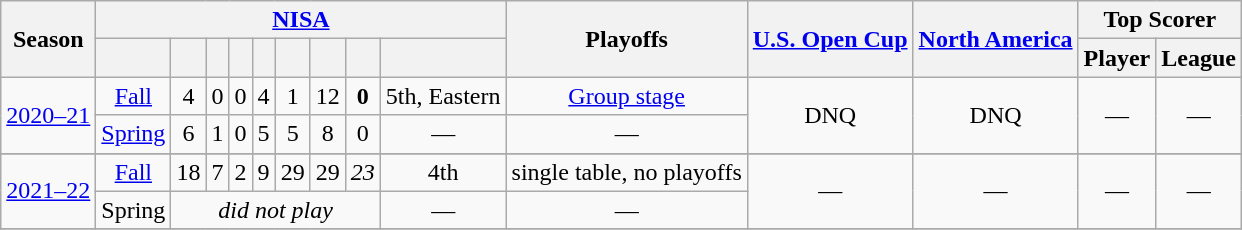<table class="wikitable sortable" style="text-align: center">
<tr>
<th scope="col" rowspan="2">Season</th>
<th colspan=9 class="unsortable"><a href='#'>NISA</a></th>
<th scope="col" rowspan=2 class="unsortable"><strong>Playoffs</strong></th>
<th scope="col" rowspan=2 class="unsortable"><a href='#'>U.S. Open Cup</a></th>
<th scope="col" rowspan=2 class="unsortable"><a href='#'>North America</a></th>
<th scope="col" colspan=3 class="unsortable">Top Scorer</th>
</tr>
<tr>
<th></th>
<th></th>
<th></th>
<th></th>
<th></th>
<th></th>
<th></th>
<th></th>
<th></th>
<th class="unsortable">Player</th>
<th class="unsortable">League</th>
</tr>
<tr>
<td rowspan="2"><a href='#'>2020–21</a></td>
<td><a href='#'>Fall</a></td>
<td>4</td>
<td>0</td>
<td>0</td>
<td>4</td>
<td>1</td>
<td>12</td>
<td><strong>0</strong></td>
<td>5th, Eastern</td>
<td><a href='#'>Group stage</a></td>
<td rowspan="2">DNQ</td>
<td rowspan="2">DNQ</td>
<td rowspan="2">—</td>
<td rowspan="2">—</td>
</tr>
<tr>
<td><a href='#'>Spring</a></td>
<td>6</td>
<td>1</td>
<td>0</td>
<td>5</td>
<td>5</td>
<td>8</td>
<td>0</td>
<td>—</td>
<td>—</td>
</tr>
<tr>
</tr>
<tr>
<td rowspan="2"><a href='#'>2021–22</a></td>
<td><a href='#'>Fall</a></td>
<td>18</td>
<td>7</td>
<td>2</td>
<td>9</td>
<td>29</td>
<td>29</td>
<td><em>23</em></td>
<td>4th</td>
<td>single table, no playoffs</td>
<td rowspan="2">—</td>
<td rowspan="2">—</td>
<td rowspan="2">—</td>
<td rowspan="2">—</td>
</tr>
<tr>
<td>Spring</td>
<td colspan="7"><em>did not play</em></td>
<td>—</td>
<td>—</td>
</tr>
<tr>
</tr>
</table>
